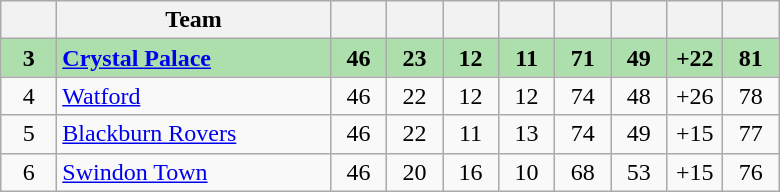<table class="wikitable" style="text-align:center">
<tr>
<th width="30"></th>
<th width="175">Team</th>
<th width="30"></th>
<th width="30"></th>
<th width="30"></th>
<th width="30"></th>
<th width="30"></th>
<th width="30"></th>
<th width="30"></th>
<th width="30"></th>
</tr>
<tr bgcolor=#ADDFAD>
<td><strong>3</strong></td>
<td align=left><strong><a href='#'>Crystal Palace</a></strong></td>
<td><strong>46</strong></td>
<td><strong>23</strong></td>
<td><strong>12</strong></td>
<td><strong>11</strong></td>
<td><strong>71</strong></td>
<td><strong>49</strong></td>
<td><strong>+22</strong></td>
<td><strong>81</strong></td>
</tr>
<tr>
<td>4</td>
<td align=left><a href='#'>Watford</a></td>
<td>46</td>
<td>22</td>
<td>12</td>
<td>12</td>
<td>74</td>
<td>48</td>
<td>+26</td>
<td>78</td>
</tr>
<tr>
<td>5</td>
<td align=left><a href='#'>Blackburn Rovers</a></td>
<td>46</td>
<td>22</td>
<td>11</td>
<td>13</td>
<td>74</td>
<td>49</td>
<td>+15</td>
<td>77</td>
</tr>
<tr>
<td>6</td>
<td align=left><a href='#'>Swindon Town</a></td>
<td>46</td>
<td>20</td>
<td>16</td>
<td>10</td>
<td>68</td>
<td>53</td>
<td>+15</td>
<td>76</td>
</tr>
</table>
